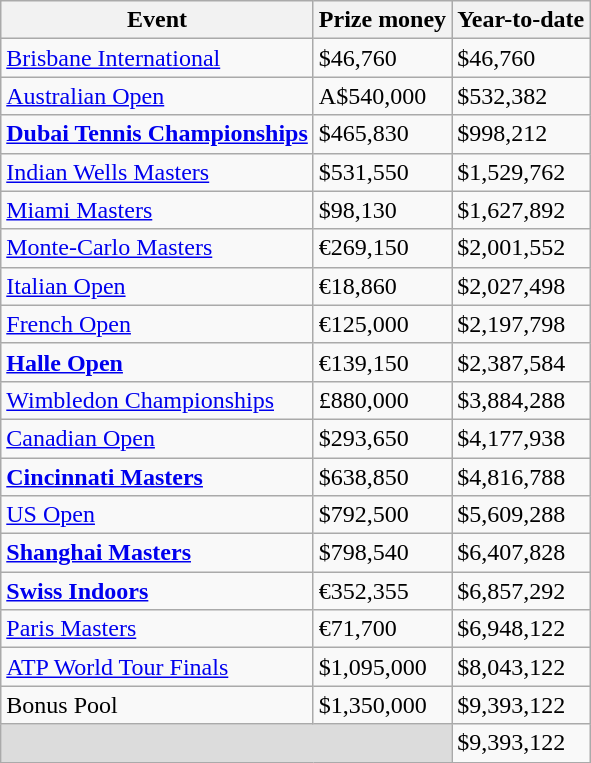<table class="wikitable sortable">
<tr>
<th>Event</th>
<th>Prize money</th>
<th>Year-to-date</th>
</tr>
<tr>
<td><a href='#'>Brisbane International</a></td>
<td>$46,760</td>
<td>$46,760</td>
</tr>
<tr>
<td><a href='#'>Australian Open</a></td>
<td>A$540,000</td>
<td>$532,382</td>
</tr>
<tr>
<td><strong><a href='#'>Dubai Tennis Championships</a></strong></td>
<td>$465,830</td>
<td>$998,212</td>
</tr>
<tr>
<td><a href='#'>Indian Wells Masters</a></td>
<td>$531,550</td>
<td>$1,529,762</td>
</tr>
<tr>
<td><a href='#'>Miami Masters</a></td>
<td>$98,130</td>
<td>$1,627,892</td>
</tr>
<tr>
<td><a href='#'>Monte-Carlo Masters</a></td>
<td>€269,150</td>
<td>$2,001,552</td>
</tr>
<tr>
<td><a href='#'>Italian Open</a></td>
<td>€18,860</td>
<td>$2,027,498</td>
</tr>
<tr>
<td><a href='#'>French Open</a></td>
<td>€125,000</td>
<td>$2,197,798</td>
</tr>
<tr>
<td><strong><a href='#'>Halle Open</a></strong></td>
<td>€139,150</td>
<td>$2,387,584</td>
</tr>
<tr>
<td><a href='#'>Wimbledon Championships</a></td>
<td>£880,000</td>
<td>$3,884,288</td>
</tr>
<tr>
<td><a href='#'>Canadian Open</a></td>
<td>$293,650</td>
<td>$4,177,938</td>
</tr>
<tr>
<td><strong><a href='#'>Cincinnati Masters</a></strong></td>
<td>$638,850</td>
<td>$4,816,788</td>
</tr>
<tr>
<td><a href='#'>US Open</a></td>
<td>$792,500</td>
<td>$5,609,288</td>
</tr>
<tr>
<td><strong><a href='#'>Shanghai Masters</a></strong></td>
<td>$798,540</td>
<td>$6,407,828</td>
</tr>
<tr>
<td><strong><a href='#'>Swiss Indoors</a></strong></td>
<td>€352,355</td>
<td>$6,857,292</td>
</tr>
<tr>
<td><a href='#'>Paris Masters</a></td>
<td>€71,700</td>
<td>$6,948,122</td>
</tr>
<tr>
<td><a href='#'>ATP World Tour Finals</a></td>
<td>$1,095,000</td>
<td>$8,043,122</td>
</tr>
<tr>
<td>Bonus Pool</td>
<td>$1,350,000</td>
<td>$9,393,122</td>
</tr>
<tr class="sortbottom">
<td colspan=2 bgcolor=#DCDCDC></td>
<td>$9,393,122</td>
</tr>
</table>
